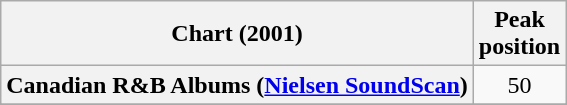<table class="wikitable plainrowheaders sortable" style="text-align:center;">
<tr>
<th scope="col">Chart (2001)</th>
<th scope="col">Peak<br>position</th>
</tr>
<tr>
<th scope="row">Canadian R&B Albums (<a href='#'>Nielsen SoundScan</a>)</th>
<td style="text-align:center;">50</td>
</tr>
<tr>
</tr>
<tr>
</tr>
<tr>
</tr>
</table>
